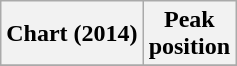<table class="wikitable plainrowheader" style=text-align:center">
<tr>
<th>Chart (2014)</th>
<th>Peak<br>position</th>
</tr>
<tr>
</tr>
</table>
